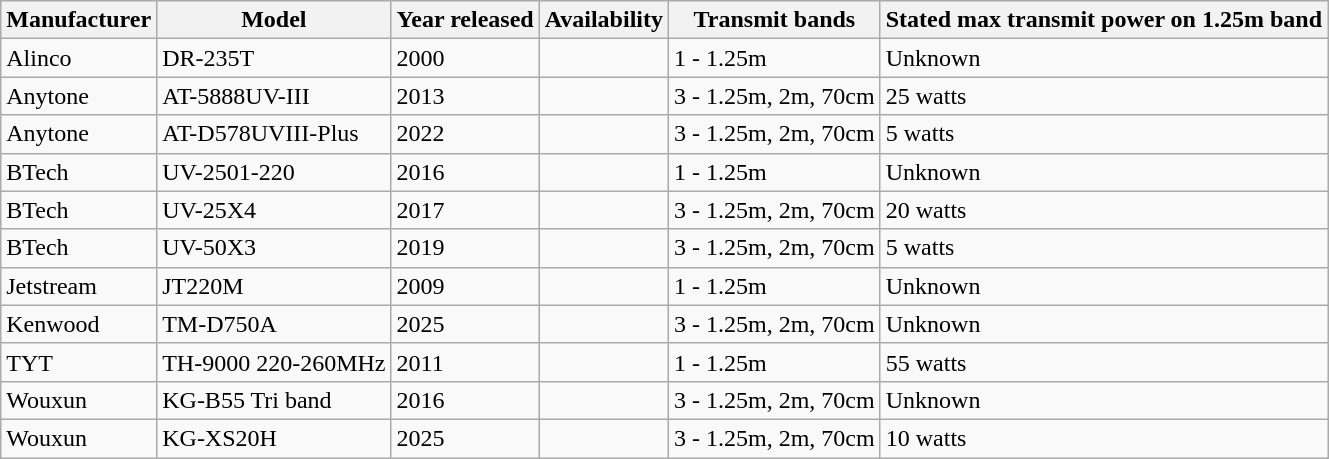<table class="wikitable sortable collapsible">
<tr>
<th>Manufacturer</th>
<th>Model</th>
<th>Year released</th>
<th>Availability</th>
<th>Transmit bands</th>
<th>Stated max transmit power on 1.25m band</th>
</tr>
<tr>
<td>Alinco</td>
<td>DR-235T</td>
<td>2000</td>
<td></td>
<td>1 - 1.25m</td>
<td>Unknown</td>
</tr>
<tr>
<td>Anytone</td>
<td>AT-5888UV-III</td>
<td>2013</td>
<td></td>
<td>3 - 1.25m, 2m, 70cm</td>
<td>25 watts</td>
</tr>
<tr>
<td>Anytone</td>
<td>AT-D578UVIII-Plus</td>
<td>2022</td>
<td></td>
<td>3 - 1.25m, 2m, 70cm</td>
<td>5 watts</td>
</tr>
<tr>
<td>BTech</td>
<td>UV-2501-220</td>
<td>2016</td>
<td></td>
<td>1 - 1.25m</td>
<td>Unknown</td>
</tr>
<tr>
<td>BTech</td>
<td>UV-25X4</td>
<td>2017</td>
<td></td>
<td>3 - 1.25m, 2m, 70cm</td>
<td>20 watts</td>
</tr>
<tr>
<td>BTech</td>
<td>UV-50X3</td>
<td>2019</td>
<td></td>
<td>3 - 1.25m, 2m, 70cm</td>
<td>5 watts</td>
</tr>
<tr>
<td>Jetstream</td>
<td>JT220M</td>
<td>2009</td>
<td></td>
<td>1 - 1.25m</td>
<td>Unknown</td>
</tr>
<tr>
<td>Kenwood</td>
<td>TM-D750A</td>
<td>2025</td>
<td></td>
<td>3 - 1.25m, 2m, 70cm</td>
<td>Unknown</td>
</tr>
<tr>
<td>TYT</td>
<td>TH-9000 220-260MHz</td>
<td>2011</td>
<td></td>
<td>1 - 1.25m</td>
<td>55 watts</td>
</tr>
<tr>
<td>Wouxun</td>
<td>KG-B55 Tri band</td>
<td>2016</td>
<td></td>
<td>3 - 1.25m, 2m, 70cm</td>
<td>Unknown</td>
</tr>
<tr>
<td>Wouxun</td>
<td>KG-XS20H</td>
<td>2025</td>
<td></td>
<td>3 - 1.25m, 2m, 70cm</td>
<td>10 watts</td>
</tr>
</table>
